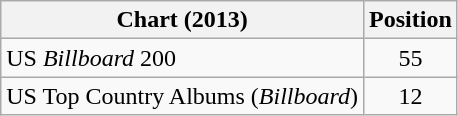<table class="wikitable">
<tr>
<th>Chart (2013)</th>
<th>Position</th>
</tr>
<tr>
<td>US <em>Billboard</em> 200</td>
<td style="text-align:center;">55</td>
</tr>
<tr>
<td>US Top Country Albums (<em>Billboard</em>)</td>
<td style="text-align:center;">12</td>
</tr>
</table>
